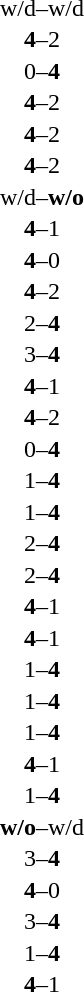<table width="100%" cellspacing="1">
<tr>
<th width=45%></th>
<th width=10%></th>
<th width=45%></th>
</tr>
<tr>
<td></td>
<td align="center">w/d–w/d</td>
<td></td>
</tr>
<tr>
<td><strong></strong></td>
<td align="center"><strong>4</strong>–2</td>
<td></td>
</tr>
<tr>
<td></td>
<td align="center">0–<strong>4</strong></td>
<td><strong></strong></td>
</tr>
<tr>
<td><strong></strong></td>
<td align="center"><strong>4</strong>–2</td>
<td></td>
</tr>
<tr>
<td><strong></strong></td>
<td align="center"><strong>4</strong>–2</td>
<td></td>
</tr>
<tr>
<td><strong></strong></td>
<td align="center"><strong>4</strong>–2</td>
<td></td>
</tr>
<tr>
<td></td>
<td align="center">w/d–<strong>w/o</strong></td>
<td><strong></strong></td>
</tr>
<tr>
<td><strong></strong></td>
<td align="center"><strong>4</strong>–1</td>
<td></td>
</tr>
<tr>
<td><strong></strong></td>
<td align="center"><strong>4</strong>–0</td>
<td></td>
</tr>
<tr>
<td><strong></strong></td>
<td align="center"><strong>4</strong>–2</td>
<td></td>
</tr>
<tr>
<td></td>
<td align="center">2–<strong>4</strong></td>
<td><strong></strong></td>
</tr>
<tr>
<td></td>
<td align="center">3–<strong>4</strong></td>
<td><strong></strong></td>
</tr>
<tr>
<td><strong></strong></td>
<td align="center"><strong>4</strong>–1</td>
<td></td>
</tr>
<tr>
<td><strong></strong></td>
<td align="center"><strong>4</strong>–2</td>
<td></td>
</tr>
<tr>
<td></td>
<td align="center">0–<strong>4</strong></td>
<td><strong></strong></td>
</tr>
<tr>
<td></td>
<td align="center">1–<strong>4</strong></td>
<td><strong></strong></td>
</tr>
<tr>
<td></td>
<td align="center">1–<strong>4</strong></td>
<td><strong></strong></td>
</tr>
<tr>
<td></td>
<td align="center">2–<strong>4</strong></td>
<td><strong></strong></td>
</tr>
<tr>
<td></td>
<td align="center">2–<strong>4</strong></td>
<td><strong></strong></td>
</tr>
<tr>
<td><strong></strong></td>
<td align="center"><strong>4</strong>–1</td>
<td></td>
</tr>
<tr>
<td><strong></strong></td>
<td align="center"><strong>4</strong>–1</td>
<td></td>
</tr>
<tr>
<td></td>
<td align="center">1–<strong>4</strong></td>
<td><strong></strong></td>
</tr>
<tr>
<td></td>
<td align="center">1–<strong>4</strong></td>
<td><strong></strong></td>
</tr>
<tr>
<td></td>
<td align="center">1–<strong>4</strong></td>
<td><strong></strong></td>
</tr>
<tr>
<td><strong></strong></td>
<td align="center"><strong>4</strong>–1</td>
<td></td>
</tr>
<tr>
<td></td>
<td align="center">1–<strong>4</strong></td>
<td><strong></strong></td>
</tr>
<tr>
<td><strong></strong></td>
<td align="center"><strong>w/o</strong>–w/d</td>
<td></td>
</tr>
<tr>
<td></td>
<td align="center">3–<strong>4</strong></td>
<td><strong></strong></td>
</tr>
<tr>
<td><strong></strong></td>
<td align="center"><strong>4</strong>–0</td>
<td></td>
</tr>
<tr>
<td></td>
<td align="center">3–<strong>4</strong></td>
<td><strong></strong></td>
</tr>
<tr>
<td></td>
<td align="center">1–<strong>4</strong></td>
<td><strong></strong></td>
</tr>
<tr>
<td><strong></strong></td>
<td align="center"><strong>4</strong>–1</td>
<td></td>
</tr>
</table>
